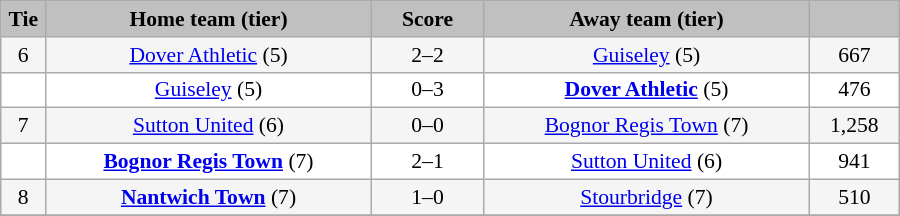<table class="wikitable" style="width: 600px; background:WhiteSmoke; text-align:center; font-size:90%">
<tr>
<td scope="col" style="width:  5.00%; background:silver;"><strong>Tie</strong></td>
<td scope="col" style="width: 36.25%; background:silver;"><strong>Home team (tier)</strong></td>
<td scope="col" style="width: 12.50%; background:silver;"><strong>Score</strong></td>
<td scope="col" style="width: 36.25%; background:silver;"><strong>Away team (tier)</strong></td>
<td scope="col" style="width: 10.00%; background:silver;"><strong></strong></td>
</tr>
<tr>
<td>6</td>
<td><a href='#'>Dover Athletic</a> (5)</td>
<td>2–2</td>
<td><a href='#'>Guiseley</a> (5)</td>
<td>667</td>
</tr>
<tr style="background:white;">
<td><em></em></td>
<td><a href='#'>Guiseley</a> (5)</td>
<td>0–3</td>
<td><strong><a href='#'>Dover Athletic</a></strong> (5)</td>
<td>476</td>
</tr>
<tr>
<td>7</td>
<td><a href='#'>Sutton United</a> (6)</td>
<td>0–0</td>
<td><a href='#'>Bognor Regis Town</a> (7)</td>
<td>1,258</td>
</tr>
<tr style="background:white;">
<td><em></em></td>
<td><strong><a href='#'>Bognor Regis Town</a></strong> (7)</td>
<td>2–1 </td>
<td><a href='#'>Sutton United</a> (6)</td>
<td>941</td>
</tr>
<tr>
<td>8</td>
<td><strong><a href='#'>Nantwich Town</a></strong> (7)</td>
<td>1–0</td>
<td><a href='#'>Stourbridge</a> (7)</td>
<td>510</td>
</tr>
<tr>
</tr>
</table>
